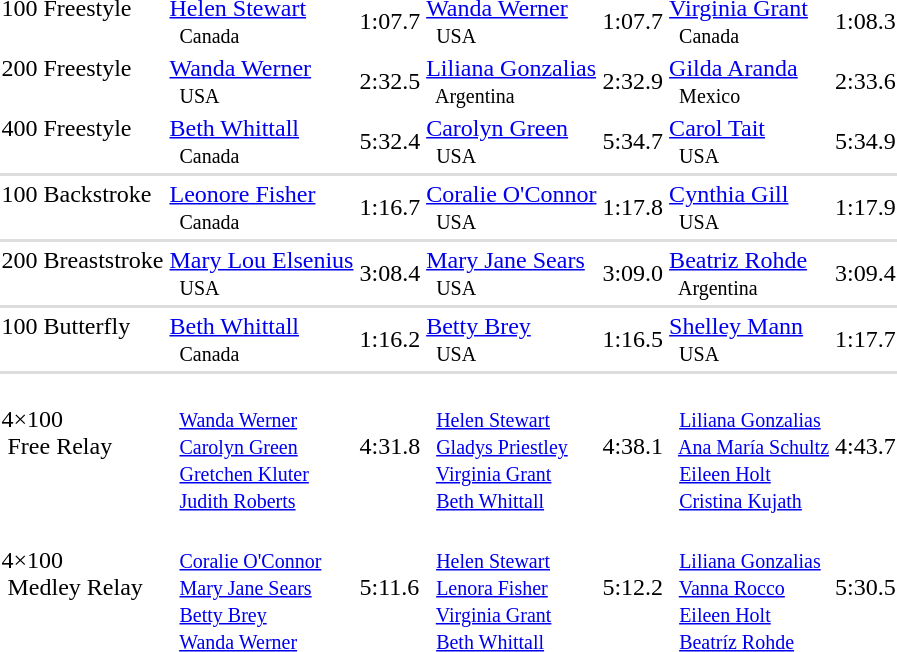<table>
<tr>
<td>100 Freestyle <br>  </td>
<td><a href='#'>Helen Stewart</a> <small><br>   Canada </small></td>
<td>1:07.7</td>
<td><a href='#'>Wanda Werner</a> <small><br>   USA </small></td>
<td>1:07.7</td>
<td><a href='#'>Virginia Grant</a> <small><br>   Canada </small></td>
<td>1:08.3</td>
</tr>
<tr>
<td>200 Freestyle <br>  </td>
<td><a href='#'>Wanda Werner</a> <small><br>   USA </small></td>
<td>2:32.5</td>
<td><a href='#'>Liliana Gonzalias</a> <small><br>   Argentina </small></td>
<td>2:32.9</td>
<td><a href='#'>Gilda Aranda</a> <small><br>   Mexico </small></td>
<td>2:33.6</td>
</tr>
<tr>
<td>400 Freestyle <br>  </td>
<td><a href='#'>Beth Whittall</a> <small><br>   Canada </small></td>
<td>5:32.4</td>
<td><a href='#'>Carolyn Green</a> <small><br>   USA </small></td>
<td>5:34.7</td>
<td><a href='#'>Carol Tait</a> <small><br>   USA </small></td>
<td>5:34.9</td>
</tr>
<tr bgcolor=#DDDDDD>
<td colspan=7></td>
</tr>
<tr>
<td>100 Backstroke <br>  </td>
<td><a href='#'>Leonore Fisher</a> <small><br>   Canada </small></td>
<td>1:16.7</td>
<td><a href='#'>Coralie O'Connor</a> <small><br>   USA </small></td>
<td>1:17.8</td>
<td><a href='#'>Cynthia Gill</a> <small><br>   USA </small></td>
<td>1:17.9</td>
</tr>
<tr bgcolor=#DDDDDD>
<td colspan=7></td>
</tr>
<tr>
<td>200 Breaststroke <br>  </td>
<td><a href='#'>Mary Lou Elsenius</a> <small><br>   USA </small></td>
<td>3:08.4</td>
<td><a href='#'>Mary Jane Sears</a> <small><br>   USA </small></td>
<td>3:09.0</td>
<td><a href='#'>Beatriz Rohde</a> <small><br>   Argentina </small></td>
<td>3:09.4</td>
</tr>
<tr bgcolor=#DDDDDD>
<td colspan=7></td>
</tr>
<tr>
<td>100 Butterfly <br>  </td>
<td><a href='#'>Beth Whittall</a> <small><br>   Canada </small></td>
<td>1:16.2</td>
<td><a href='#'>Betty Brey</a> <small><br>   USA </small></td>
<td>1:16.5</td>
<td><a href='#'>Shelley Mann</a> <small><br>   USA </small></td>
<td>1:17.7</td>
</tr>
<tr bgcolor=#DDDDDD>
<td colspan=7></td>
</tr>
<tr>
<td>4×100<br> Free Relay <br>  </td>
<td> <small><br>   <a href='#'>Wanda Werner</a> <br>   <a href='#'>Carolyn Green</a> <br>   <a href='#'>Gretchen Kluter</a> <br>   <a href='#'>Judith Roberts</a> </small></td>
<td>4:31.8</td>
<td> <small><br>   <a href='#'>Helen Stewart</a> <br>   <a href='#'>Gladys Priestley</a> <br>   <a href='#'>Virginia Grant</a> <br>   <a href='#'>Beth Whittall</a> </small></td>
<td>4:38.1</td>
<td> <small><br>   <a href='#'>Liliana Gonzalias</a> <br>   <a href='#'>Ana María Schultz</a> <br>   <a href='#'>Eileen Holt</a> <br>   <a href='#'>Cristina Kujath</a> </small></td>
<td>4:43.7</td>
</tr>
<tr>
<td>4×100<br> Medley Relay <br>  </td>
<td> <small><br>   <a href='#'>Coralie O'Connor</a> <br>   <a href='#'>Mary Jane Sears</a> <br>   <a href='#'>Betty Brey</a> <br>   <a href='#'>Wanda Werner</a> </small></td>
<td>5:11.6</td>
<td> <small><br>   <a href='#'>Helen Stewart</a> <br>   <a href='#'>Lenora Fisher</a> <br>   <a href='#'>Virginia Grant</a> <br>   <a href='#'>Beth Whittall</a> </small></td>
<td>5:12.2</td>
<td> <small><br>   <a href='#'>Liliana Gonzalias</a> <br>   <a href='#'>Vanna Rocco</a> <br>   <a href='#'>Eileen Holt</a> <br>   <a href='#'>Beatríz Rohde</a> </small></td>
<td>5:30.5</td>
</tr>
<tr>
</tr>
</table>
